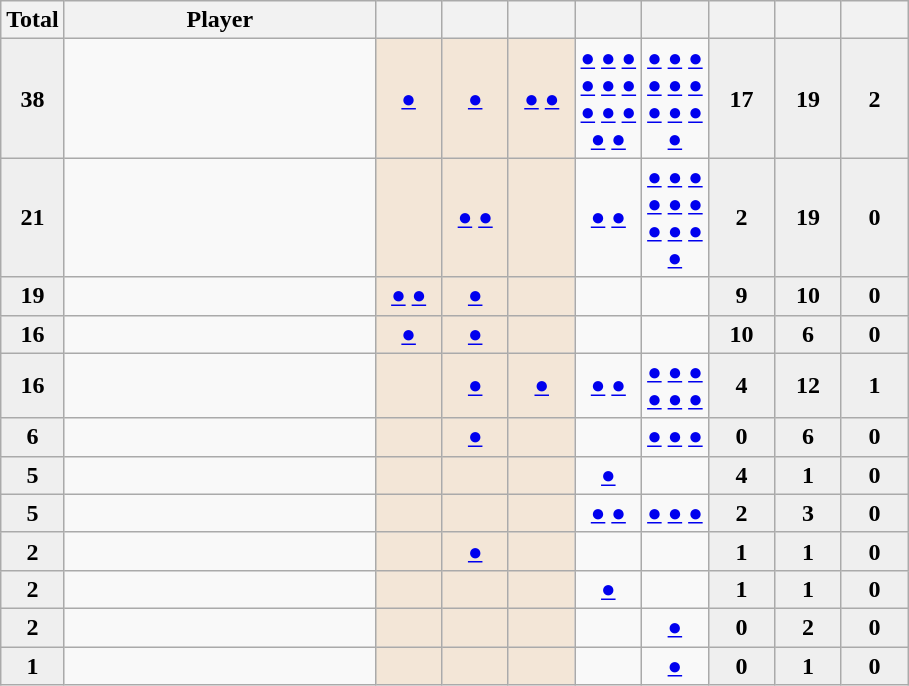<table class="sortable wikitable">
<tr>
<th width=30>Total</th>
<th width=200>Player</th>
<th width=37 bgcolor=#efefef></th>
<th width=37 bgcolor=#efefef></th>
<th width=37 bgcolor=#f3e6d7></th>
<th width=37 bgcolor=#efefef></th>
<th width=37 bgcolor=#efefef></th>
<th width=37 bgcolor=#efefef></th>
<th width=37 bgcolor=#efefef></th>
<th width=37 bgcolor=#efefef></th>
</tr>
<tr align=center>
<td style="background:#efefef;"><strong>38</strong></td>
<td align=left></td>
<td style="background:#f3e6d7;"> <a href='#'>●</a></td>
<td style="background:#f3e6d7;"><a href='#'>●</a></td>
<td style="background:#f3e6d7;"> <a href='#'>●</a> <a href='#'>●</a></td>
<td> <a href='#'>●</a> <a href='#'>●</a> <a href='#'>●</a> <a href='#'>●</a> <a href='#'>●</a> <a href='#'>●</a> <a href='#'>●</a> <a href='#'>●</a> <a href='#'>●</a> <a href='#'>●</a> <a href='#'>●</a></td>
<td> <a href='#'>●</a> <a href='#'>●</a> <a href='#'>●</a> <a href='#'>●</a> <a href='#'>●</a> <a href='#'>●</a> <a href='#'>●</a> <a href='#'>●</a> <a href='#'>●</a> <a href='#'>●</a></td>
<td style="background:#efefef;"><strong>17</strong></td>
<td style="background:#efefef;"><strong>19</strong></td>
<td style="background:#efefef;"><strong>2</strong></td>
</tr>
<tr align=center>
<td style="background:#efefef;"><strong>21</strong></td>
<td align=left></td>
<td style="background:#f3e6d7;"></td>
<td style="background:#f3e6d7;"> <a href='#'>●</a>  <a href='#'>●</a></td>
<td style="background:#f3e6d7;"></td>
<td> <a href='#'>●</a> <a href='#'>●</a></td>
<td> <a href='#'>●</a> <a href='#'>●</a> <a href='#'>●</a> <a href='#'>●</a> <a href='#'>●</a> <a href='#'>●</a> <a href='#'>●</a> <a href='#'>●</a> <a href='#'>●</a> <a href='#'>●</a></td>
<td style="background:#efefef;"><strong>2</strong></td>
<td style="background:#efefef;"><strong>19</strong></td>
<td style="background:#efefef;"><strong>0</strong></td>
</tr>
<tr align=center>
<td style="background:#efefef;"><strong>19</strong></td>
<td align=left></td>
<td style="background:#f3e6d7;"> <a href='#'>●</a> <a href='#'>●</a></td>
<td style="background:#f3e6d7;"> <a href='#'>●</a></td>
<td style="background:#f3e6d7;"></td>
<td></td>
<td></td>
<td style="background:#efefef;"><strong>9</strong></td>
<td style="background:#efefef;"><strong>10</strong></td>
<td style="background:#efefef;"><strong>0</strong></td>
</tr>
<tr align=center>
<td style="background:#efefef;"><strong>16</strong></td>
<td align=left></td>
<td style="background:#f3e6d7;"> <a href='#'>●</a></td>
<td style="background:#f3e6d7;"> <a href='#'>●</a></td>
<td style="background:#f3e6d7;"></td>
<td></td>
<td></td>
<td style="background:#efefef;"><strong>10</strong></td>
<td style="background:#efefef;"><strong>6</strong></td>
<td style="background:#efefef;"><strong>0</strong></td>
</tr>
<tr align=center>
<td style="background:#efefef;"><strong>16</strong></td>
<td align=left></td>
<td style="background:#f3e6d7;"></td>
<td style="background:#f3e6d7;"> <a href='#'>●</a></td>
<td style="background:#f3e6d7;"> <a href='#'>●</a></td>
<td> <a href='#'>●</a> <a href='#'>●</a></td>
<td> <a href='#'>●</a> <a href='#'>●</a> <a href='#'>●</a> <a href='#'>●</a> <a href='#'>●</a> <a href='#'>●</a></td>
<td style="background:#efefef;"><strong>4</strong></td>
<td style="background:#efefef;"><strong>12</strong></td>
<td style="background:#efefef;"><strong>1</strong></td>
</tr>
<tr align=center>
<td style="background:#efefef;"><strong>6</strong></td>
<td align=left></td>
<td style="background:#f3e6d7;"></td>
<td style="background:#f3e6d7;"> <a href='#'>●</a></td>
<td style="background:#f3e6d7;"></td>
<td></td>
<td> <a href='#'>●</a> <a href='#'>●</a> <a href='#'>●</a></td>
<td style="background:#efefef;"><strong>0</strong></td>
<td style="background:#efefef;"><strong>6</strong></td>
<td style="background:#efefef;"><strong>0</strong></td>
</tr>
<tr align=center>
<td style="background:#efefef;"><strong>5</strong></td>
<td align=left></td>
<td style="background:#f3e6d7;"></td>
<td style="background:#f3e6d7;"></td>
<td style="background:#f3e6d7;"></td>
<td> <a href='#'>●</a></td>
<td></td>
<td style="background:#efefef;"><strong>4</strong></td>
<td style="background:#efefef;"><strong>1</strong></td>
<td style="background:#efefef;"><strong>0</strong></td>
</tr>
<tr align=center>
<td style="background:#efefef;"><strong>5</strong></td>
<td align=left></td>
<td style="background:#f3e6d7;"></td>
<td style="background:#f3e6d7;"></td>
<td style="background:#f3e6d7;"></td>
<td> <a href='#'>●</a> <a href='#'>●</a></td>
<td> <a href='#'>●</a> <a href='#'>●</a> <a href='#'>●</a></td>
<td style="background:#efefef;"><strong>2</strong></td>
<td style="background:#efefef;"><strong>3</strong></td>
<td style="background:#efefef;"><strong>0</strong></td>
</tr>
<tr align=center>
<td style="background:#efefef;"><strong>2</strong></td>
<td align=left></td>
<td style="background:#f3e6d7;"></td>
<td style="background:#f3e6d7;"> <a href='#'>●</a></td>
<td style="background:#f3e6d7;"></td>
<td></td>
<td></td>
<td style="background:#efefef;"><strong>1</strong></td>
<td style="background:#efefef;"><strong>1</strong></td>
<td style="background:#efefef;"><strong>0</strong></td>
</tr>
<tr align=center>
<td style="background:#efefef;"><strong>2</strong></td>
<td align=left></td>
<td style="background:#f3e6d7;"></td>
<td style="background:#f3e6d7;"></td>
<td style="background:#f3e6d7;"></td>
<td> <a href='#'>●</a></td>
<td></td>
<td style="background:#efefef;"><strong>1</strong></td>
<td style="background:#efefef;"><strong>1</strong></td>
<td style="background:#efefef;"><strong>0</strong></td>
</tr>
<tr align=center>
<td style="background:#efefef;"><strong>2</strong></td>
<td align=left></td>
<td style="background:#f3e6d7;"></td>
<td style="background:#f3e6d7;"></td>
<td style="background:#f3e6d7;"></td>
<td></td>
<td> <a href='#'>●</a></td>
<td style="background:#efefef;"><strong>0</strong></td>
<td style="background:#efefef;"><strong>2</strong></td>
<td style="background:#efefef;"><strong>0</strong></td>
</tr>
<tr align=center>
<td style="background:#efefef;"><strong>1</strong></td>
<td align=left></td>
<td style="background:#f3e6d7;"></td>
<td style="background:#f3e6d7;"></td>
<td style="background:#f3e6d7;"></td>
<td></td>
<td> <a href='#'>●</a></td>
<td style="background:#efefef;"><strong>0</strong></td>
<td style="background:#efefef;"><strong>1</strong></td>
<td style="background:#efefef;"><strong>0</strong></td>
</tr>
</table>
